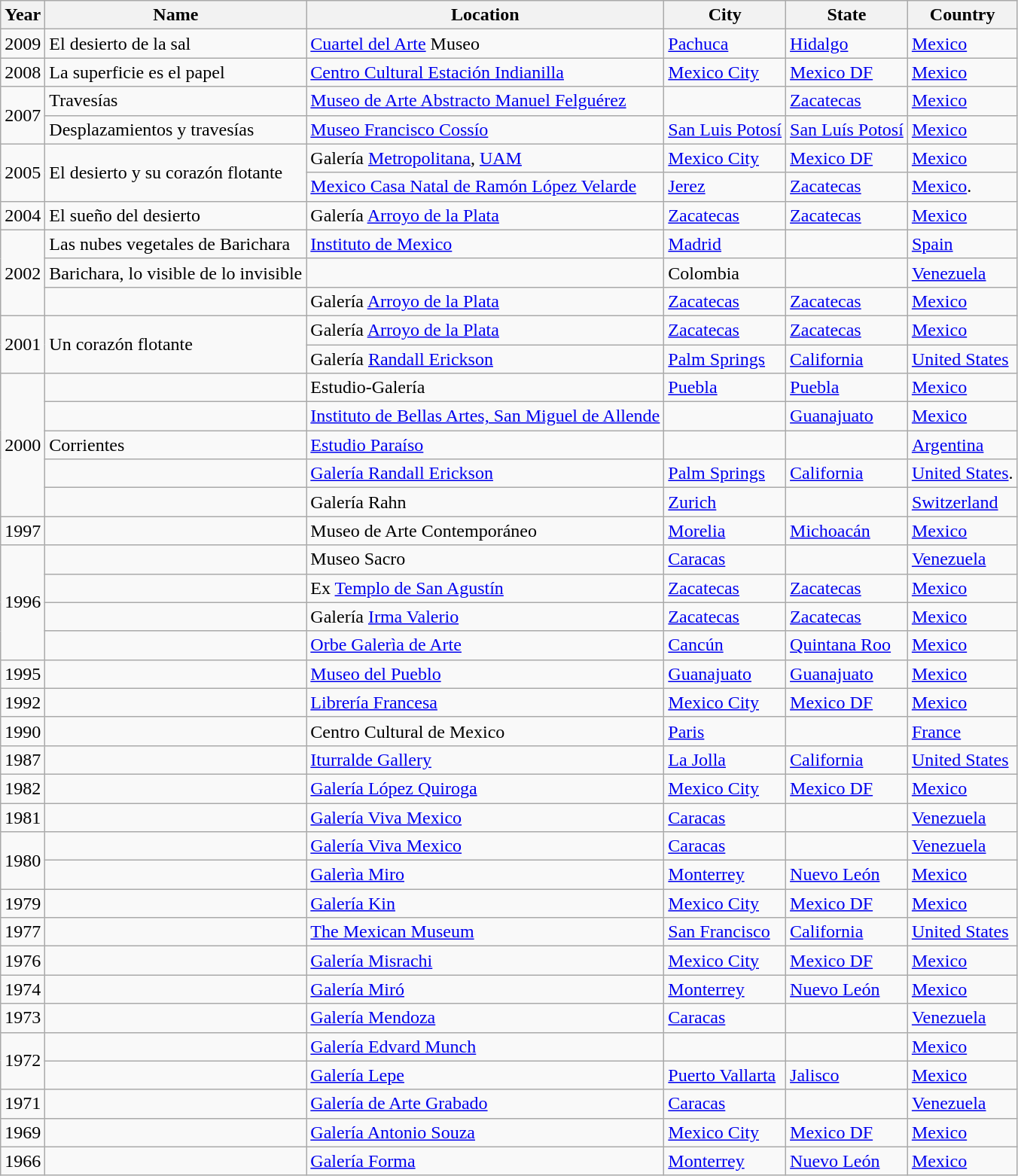<table class="wikitable">
<tr>
<th>Year</th>
<th>Name</th>
<th>Location</th>
<th>City</th>
<th>State</th>
<th>Country</th>
</tr>
<tr>
<td>2009</td>
<td>El desierto de la sal</td>
<td><a href='#'>Cuartel del Arte</a> Museo</td>
<td><a href='#'>Pachuca</a></td>
<td><a href='#'>Hidalgo</a></td>
<td><a href='#'>Mexico</a></td>
</tr>
<tr>
<td>2008</td>
<td>La superficie es el papel</td>
<td><a href='#'>Centro Cultural Estación Indianilla</a></td>
<td><a href='#'>Mexico City</a></td>
<td><a href='#'>Mexico DF</a></td>
<td><a href='#'>Mexico</a></td>
</tr>
<tr>
<td rowspan="2">2007</td>
<td>Travesías</td>
<td><a href='#'>Museo de Arte Abstracto Manuel Felguérez</a></td>
<td></td>
<td><a href='#'>Zacatecas</a></td>
<td><a href='#'>Mexico</a></td>
</tr>
<tr>
<td>Desplazamientos y travesías</td>
<td><a href='#'>Museo Francisco Cossío</a></td>
<td><a href='#'>San Luis Potosí</a></td>
<td><a href='#'>San Luís Potosí</a></td>
<td><a href='#'>Mexico</a></td>
</tr>
<tr>
<td rowspan="2">2005</td>
<td rowspan="2">El desierto y su corazón flotante</td>
<td>Galería <a href='#'>Metropolitana</a>, <a href='#'>UAM</a></td>
<td><a href='#'>Mexico City</a></td>
<td><a href='#'>Mexico DF</a></td>
<td><a href='#'>Mexico</a></td>
</tr>
<tr>
<td><a href='#'>Mexico Casa Natal de Ramón López Velarde</a></td>
<td><a href='#'>Jerez</a></td>
<td><a href='#'>Zacatecas</a></td>
<td><a href='#'>Mexico</a>.</td>
</tr>
<tr>
<td>2004</td>
<td>El sueño del desierto</td>
<td>Galería <a href='#'>Arroyo de la Plata</a></td>
<td><a href='#'>Zacatecas</a></td>
<td><a href='#'>Zacatecas</a></td>
<td><a href='#'>Mexico</a></td>
</tr>
<tr>
<td rowspan="3">2002</td>
<td>Las nubes vegetales de Barichara</td>
<td><a href='#'>Instituto de Mexico</a></td>
<td><a href='#'>Madrid</a></td>
<td></td>
<td><a href='#'>Spain</a></td>
</tr>
<tr>
<td>Barichara, lo visible de lo invisible</td>
<td></td>
<td>Colombia</td>
<td></td>
<td><a href='#'>Venezuela</a></td>
</tr>
<tr>
<td></td>
<td>Galería <a href='#'>Arroyo de la Plata</a></td>
<td><a href='#'>Zacatecas</a></td>
<td><a href='#'>Zacatecas</a></td>
<td><a href='#'>Mexico</a></td>
</tr>
<tr>
<td rowspan="2">2001</td>
<td rowspan="2">Un corazón flotante</td>
<td>Galería <a href='#'>Arroyo de la Plata</a></td>
<td><a href='#'>Zacatecas</a></td>
<td><a href='#'>Zacatecas</a></td>
<td><a href='#'>Mexico</a></td>
</tr>
<tr>
<td>Galería <a href='#'>Randall Erickson</a></td>
<td><a href='#'>Palm Springs</a></td>
<td><a href='#'>California</a></td>
<td><a href='#'>United States</a></td>
</tr>
<tr>
<td rowspan="5">2000</td>
<td></td>
<td>Estudio-Galería</td>
<td><a href='#'>Puebla</a></td>
<td><a href='#'>Puebla</a></td>
<td><a href='#'>Mexico</a></td>
</tr>
<tr>
<td></td>
<td><a href='#'>Instituto de Bellas Artes, San Miguel de Allende</a></td>
<td></td>
<td><a href='#'>Guanajuato</a></td>
<td><a href='#'>Mexico</a></td>
</tr>
<tr>
<td>Corrientes</td>
<td><a href='#'>Estudio Paraíso</a></td>
<td></td>
<td></td>
<td><a href='#'>Argentina</a></td>
</tr>
<tr>
<td></td>
<td><a href='#'>Galería Randall Erickson</a></td>
<td><a href='#'>Palm Springs</a></td>
<td><a href='#'>California</a></td>
<td><a href='#'>United States</a>.</td>
</tr>
<tr>
<td></td>
<td>Galería Rahn</td>
<td><a href='#'>Zurich</a></td>
<td></td>
<td><a href='#'>Switzerland</a></td>
</tr>
<tr>
<td>1997</td>
<td></td>
<td>Museo de Arte Contemporáneo</td>
<td><a href='#'>Morelia</a></td>
<td><a href='#'>Michoacán</a></td>
<td><a href='#'>Mexico</a></td>
</tr>
<tr>
<td rowspan="4">1996</td>
<td></td>
<td>Museo Sacro</td>
<td><a href='#'>Caracas</a></td>
<td></td>
<td><a href='#'>Venezuela</a></td>
</tr>
<tr>
<td></td>
<td>Ex <a href='#'>Templo de San Agustín</a></td>
<td><a href='#'>Zacatecas</a></td>
<td><a href='#'>Zacatecas</a></td>
<td><a href='#'>Mexico</a></td>
</tr>
<tr>
<td></td>
<td>Galería <a href='#'>Irma Valerio</a></td>
<td><a href='#'>Zacatecas</a></td>
<td><a href='#'>Zacatecas</a></td>
<td><a href='#'>Mexico</a></td>
</tr>
<tr>
<td></td>
<td><a href='#'>Orbe Galerìa de Arte</a></td>
<td><a href='#'>Cancún</a></td>
<td><a href='#'>Quintana Roo</a></td>
<td><a href='#'>Mexico</a></td>
</tr>
<tr>
<td>1995</td>
<td></td>
<td><a href='#'>Museo del Pueblo</a></td>
<td><a href='#'>Guanajuato</a></td>
<td><a href='#'>Guanajuato</a></td>
<td><a href='#'>Mexico</a></td>
</tr>
<tr>
<td>1992</td>
<td></td>
<td><a href='#'>Librería Francesa</a></td>
<td><a href='#'>Mexico City</a></td>
<td><a href='#'>Mexico DF</a></td>
<td><a href='#'>Mexico</a></td>
</tr>
<tr>
<td>1990</td>
<td></td>
<td>Centro Cultural de Mexico</td>
<td><a href='#'>Paris</a></td>
<td></td>
<td><a href='#'>France</a></td>
</tr>
<tr>
<td>1987</td>
<td></td>
<td><a href='#'>Iturralde Gallery</a></td>
<td><a href='#'>La Jolla</a></td>
<td><a href='#'>California</a></td>
<td><a href='#'>United States</a></td>
</tr>
<tr>
<td>1982</td>
<td></td>
<td><a href='#'>Galería López Quiroga</a></td>
<td><a href='#'>Mexico City</a></td>
<td><a href='#'>Mexico DF</a></td>
<td><a href='#'>Mexico</a></td>
</tr>
<tr>
<td>1981</td>
<td></td>
<td><a href='#'>Galería Viva Mexico</a></td>
<td><a href='#'>Caracas</a></td>
<td></td>
<td><a href='#'>Venezuela</a></td>
</tr>
<tr>
<td rowspan="2">1980</td>
<td></td>
<td><a href='#'>Galería Viva Mexico</a></td>
<td><a href='#'>Caracas</a></td>
<td></td>
<td><a href='#'>Venezuela</a></td>
</tr>
<tr>
<td></td>
<td><a href='#'>Galerìa Miro</a></td>
<td><a href='#'>Monterrey</a></td>
<td><a href='#'>Nuevo León</a></td>
<td><a href='#'>Mexico</a></td>
</tr>
<tr>
<td>1979</td>
<td></td>
<td><a href='#'>Galería Kin</a></td>
<td><a href='#'>Mexico City</a></td>
<td><a href='#'>Mexico DF</a></td>
<td><a href='#'>Mexico</a></td>
</tr>
<tr>
<td>1977</td>
<td></td>
<td><a href='#'>The Mexican Museum</a></td>
<td><a href='#'>San Francisco</a></td>
<td><a href='#'>California</a></td>
<td><a href='#'>United States</a></td>
</tr>
<tr>
<td>1976</td>
<td></td>
<td><a href='#'>Galería Misrachi</a></td>
<td><a href='#'>Mexico City</a></td>
<td><a href='#'>Mexico DF</a></td>
<td><a href='#'>Mexico</a></td>
</tr>
<tr>
<td>1974</td>
<td></td>
<td><a href='#'>Galería Miró</a></td>
<td><a href='#'>Monterrey</a></td>
<td><a href='#'>Nuevo León</a></td>
<td><a href='#'>Mexico</a></td>
</tr>
<tr>
<td>1973</td>
<td></td>
<td><a href='#'>Galería Mendoza</a></td>
<td><a href='#'>Caracas</a></td>
<td></td>
<td><a href='#'>Venezuela</a></td>
</tr>
<tr>
<td rowspan="2">1972</td>
<td></td>
<td><a href='#'>Galería Edvard Munch</a></td>
<td></td>
<td></td>
<td><a href='#'>Mexico</a></td>
</tr>
<tr>
<td></td>
<td><a href='#'>Galería Lepe</a></td>
<td><a href='#'>Puerto Vallarta</a></td>
<td><a href='#'>Jalisco</a></td>
<td><a href='#'>Mexico</a></td>
</tr>
<tr>
<td>1971</td>
<td></td>
<td><a href='#'>Galería de Arte Grabado</a></td>
<td><a href='#'>Caracas</a></td>
<td></td>
<td><a href='#'>Venezuela</a></td>
</tr>
<tr>
<td>1969</td>
<td></td>
<td><a href='#'>Galería Antonio Souza</a></td>
<td><a href='#'>Mexico City</a></td>
<td><a href='#'>Mexico DF</a></td>
<td><a href='#'>Mexico</a></td>
</tr>
<tr>
<td>1966</td>
<td></td>
<td><a href='#'>Galería Forma</a></td>
<td><a href='#'>Monterrey</a></td>
<td><a href='#'>Nuevo León</a></td>
<td><a href='#'>Mexico</a></td>
</tr>
</table>
